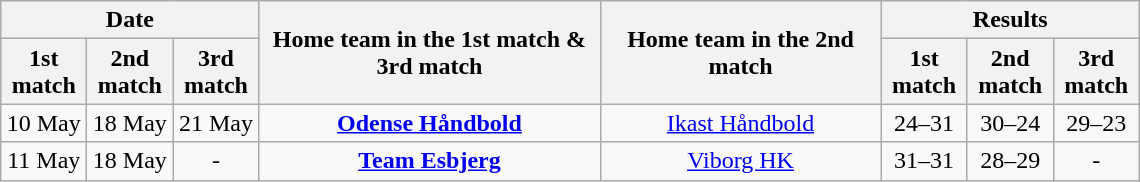<table class="wikitable" style="text-align:center; margin-left:1em;">
<tr>
<th colspan="3">Date</th>
<th rowspan="2" style="width:220px;">Home team in the 1st match & 3rd match</th>
<th rowspan="2" style="width:180px;">Home team in the 2nd match</th>
<th colspan="3">Results</th>
</tr>
<tr>
<th style="width:50px;">1st match</th>
<th style="width:50px;">2nd match</th>
<th style="width:50px;">3rd match</th>
<th style="width:50px;">1st match</th>
<th style="width:50px;">2nd match</th>
<th style="width:50px;">3rd match</th>
</tr>
<tr>
<td>10 May</td>
<td>18 May</td>
<td>21 May</td>
<td><strong><a href='#'>Odense Håndbold</a></strong></td>
<td><a href='#'>Ikast Håndbold</a></td>
<td>24–31</td>
<td>30–24</td>
<td>29–23</td>
</tr>
<tr>
<td>11 May</td>
<td>18 May</td>
<td>-</td>
<td><strong><a href='#'>Team Esbjerg</a></strong></td>
<td><a href='#'>Viborg HK</a></td>
<td>31–31</td>
<td>28–29</td>
<td>-</td>
</tr>
</table>
